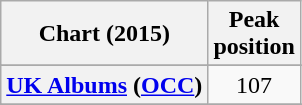<table class="wikitable sortable plainrowheaders" style="text-align:center">
<tr>
<th scope="col">Chart (2015)</th>
<th scope="col">Peak<br> position</th>
</tr>
<tr>
</tr>
<tr>
<th scope="row"><a href='#'>UK Albums</a> (<a href='#'>OCC</a>)</th>
<td>107</td>
</tr>
<tr>
</tr>
<tr>
</tr>
<tr>
</tr>
<tr>
</tr>
</table>
